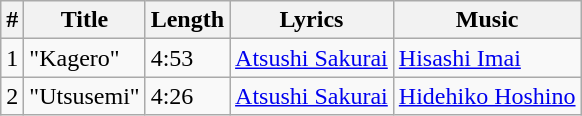<table class="wikitable">
<tr>
<th>#</th>
<th>Title</th>
<th>Length</th>
<th>Lyrics</th>
<th>Music</th>
</tr>
<tr>
<td>1</td>
<td>"Kagero"</td>
<td>4:53</td>
<td><a href='#'>Atsushi Sakurai</a></td>
<td><a href='#'>Hisashi Imai</a></td>
</tr>
<tr>
<td>2</td>
<td>"Utsusemi"</td>
<td>4:26</td>
<td><a href='#'>Atsushi Sakurai</a></td>
<td><a href='#'>Hidehiko Hoshino</a></td>
</tr>
</table>
